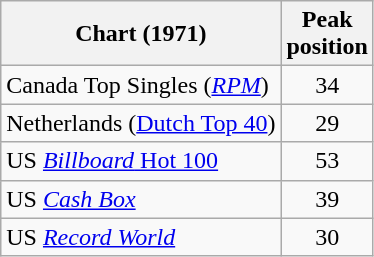<table class="wikitable sortable">
<tr>
<th>Chart (1971)</th>
<th>Peak<br>position</th>
</tr>
<tr>
<td>Canada Top Singles (<em><a href='#'>RPM</a></em>)</td>
<td align="center">34</td>
</tr>
<tr>
<td>Netherlands (<a href='#'>Dutch Top 40</a>)</td>
<td align="center">29</td>
</tr>
<tr>
<td>US <a href='#'><em>Billboard</em> Hot 100</a></td>
<td align="center">53</td>
</tr>
<tr>
<td>US <em><a href='#'>Cash Box</a></em></td>
<td align="center">39</td>
</tr>
<tr>
<td>US <em><a href='#'>Record World</a></em></td>
<td align="center">30</td>
</tr>
</table>
